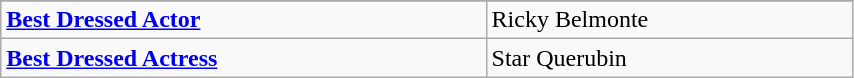<table class="wikitable" width=45%>
<tr style="background:#bebebe;">
</tr>
<tr>
<td><strong><a href='#'>Best Dressed Actor</a></strong></td>
<td>Ricky Belmonte</td>
</tr>
<tr>
<td><strong><a href='#'>Best Dressed Actress</a></strong></td>
<td>Star Querubin</td>
</tr>
</table>
